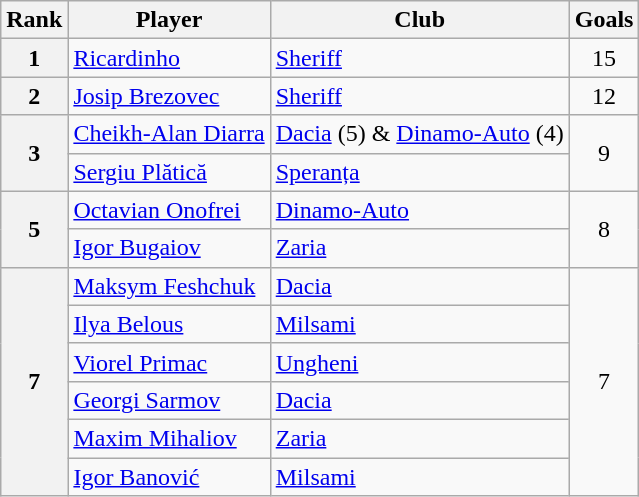<table class="wikitable">
<tr>
<th>Rank</th>
<th>Player</th>
<th>Club</th>
<th>Goals</th>
</tr>
<tr>
<th rowspan=1 align=center>1</th>
<td> <a href='#'>Ricardinho</a></td>
<td><a href='#'>Sheriff</a></td>
<td rowspan=1 align=center>15</td>
</tr>
<tr>
<th rowspan=1 align=center>2</th>
<td> <a href='#'>Josip Brezovec</a></td>
<td><a href='#'>Sheriff</a></td>
<td rowspan=1 align=center>12</td>
</tr>
<tr>
<th rowspan=2 align=center>3</th>
<td> <a href='#'>Cheikh-Alan Diarra</a></td>
<td><a href='#'>Dacia</a> (5) & <a href='#'>Dinamo-Auto</a> (4)</td>
<td rowspan=2 align=center>9</td>
</tr>
<tr>
<td> <a href='#'>Sergiu Plătică</a></td>
<td><a href='#'>Speranța</a></td>
</tr>
<tr>
<th rowspan=2 align=center>5</th>
<td> <a href='#'>Octavian Onofrei</a></td>
<td><a href='#'>Dinamo-Auto</a></td>
<td rowspan=2 align=center>8</td>
</tr>
<tr>
<td> <a href='#'>Igor Bugaiov</a></td>
<td><a href='#'>Zaria</a></td>
</tr>
<tr>
<th rowspan=6 align=center>7</th>
<td> <a href='#'>Maksym Feshchuk</a></td>
<td><a href='#'>Dacia</a></td>
<td rowspan=6 align=center>7</td>
</tr>
<tr>
<td> <a href='#'>Ilya Belous</a></td>
<td><a href='#'>Milsami</a></td>
</tr>
<tr>
<td> <a href='#'>Viorel Primac</a></td>
<td><a href='#'>Ungheni</a></td>
</tr>
<tr>
<td> <a href='#'>Georgi Sarmov</a></td>
<td><a href='#'>Dacia</a></td>
</tr>
<tr>
<td> <a href='#'>Maxim Mihaliov</a></td>
<td><a href='#'>Zaria</a></td>
</tr>
<tr>
<td> <a href='#'>Igor Banović</a></td>
<td><a href='#'>Milsami</a></td>
</tr>
</table>
